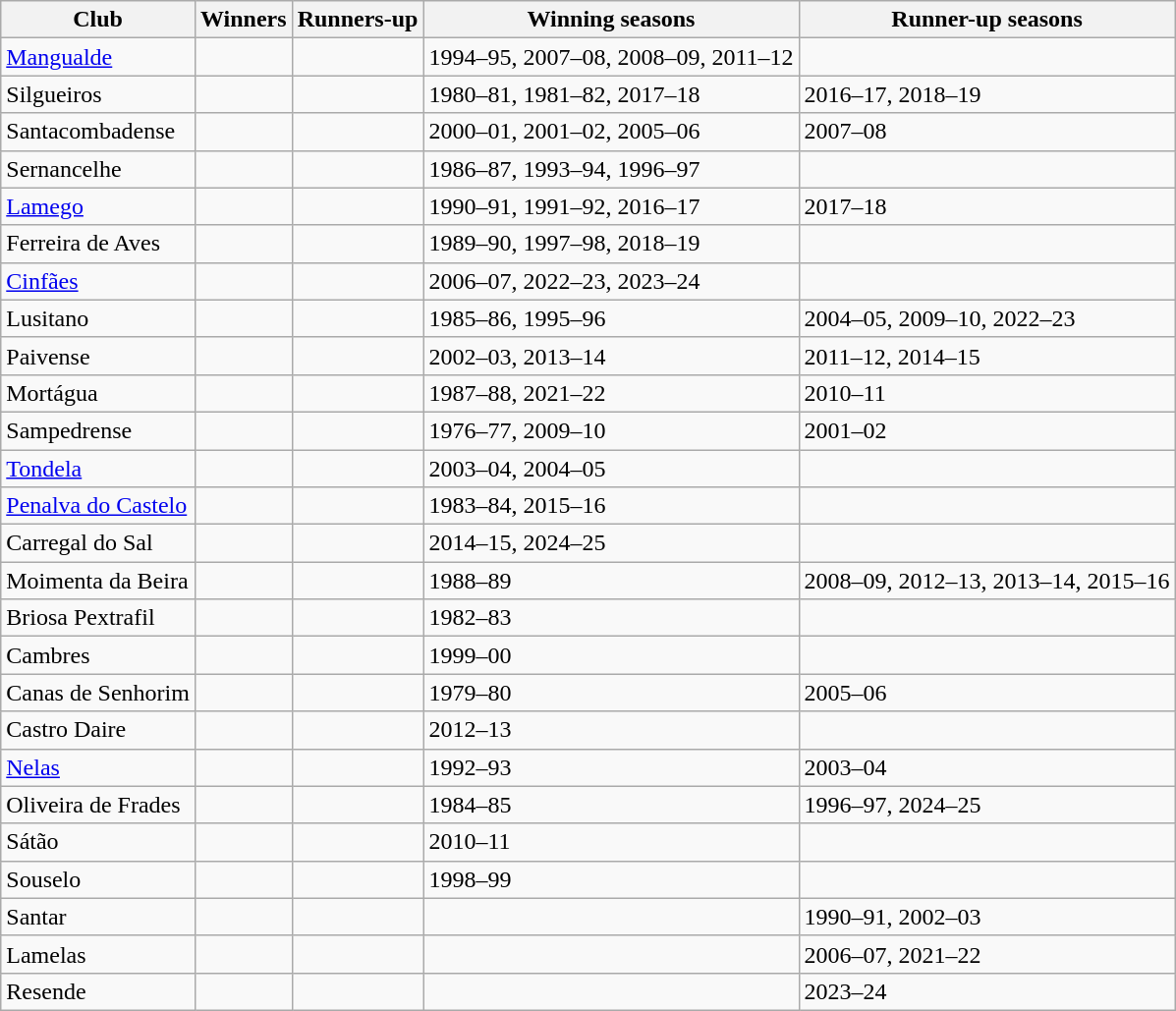<table class="wikitable sortable">
<tr>
<th>Club</th>
<th>Winners</th>
<th>Runners-up</th>
<th>Winning seasons</th>
<th>Runner-up seasons</th>
</tr>
<tr>
<td><a href='#'>Mangualde</a></td>
<td></td>
<td></td>
<td>1994–95, 2007–08, 2008–09, 2011–12</td>
<td></td>
</tr>
<tr>
<td>Silgueiros</td>
<td></td>
<td></td>
<td>1980–81, 1981–82, 2017–18</td>
<td>2016–17, 2018–19</td>
</tr>
<tr>
<td>Santacombadense</td>
<td></td>
<td></td>
<td>2000–01, 2001–02, 2005–06</td>
<td>2007–08</td>
</tr>
<tr>
<td>Sernancelhe</td>
<td></td>
<td></td>
<td>1986–87, 1993–94, 1996–97</td>
<td></td>
</tr>
<tr>
<td><a href='#'>Lamego</a></td>
<td></td>
<td></td>
<td>1990–91, 1991–92, 2016–17</td>
<td>2017–18</td>
</tr>
<tr>
<td>Ferreira de Aves</td>
<td></td>
<td></td>
<td>1989–90, 1997–98, 2018–19</td>
<td></td>
</tr>
<tr>
<td><a href='#'>Cinfães</a></td>
<td></td>
<td></td>
<td>2006–07, 2022–23, 2023–24</td>
<td></td>
</tr>
<tr>
<td>Lusitano</td>
<td></td>
<td></td>
<td>1985–86, 1995–96</td>
<td>2004–05, 2009–10, 2022–23</td>
</tr>
<tr>
<td>Paivense</td>
<td></td>
<td></td>
<td>2002–03, 2013–14</td>
<td>2011–12, 2014–15</td>
</tr>
<tr>
<td>Mortágua</td>
<td></td>
<td></td>
<td>1987–88, 2021–22</td>
<td>2010–11</td>
</tr>
<tr>
<td>Sampedrense</td>
<td></td>
<td></td>
<td>1976–77, 2009–10</td>
<td>2001–02</td>
</tr>
<tr>
<td><a href='#'>Tondela</a></td>
<td></td>
<td></td>
<td>2003–04, 2004–05</td>
<td></td>
</tr>
<tr>
<td><a href='#'>Penalva do Castelo</a></td>
<td></td>
<td></td>
<td>1983–84, 2015–16</td>
<td></td>
</tr>
<tr>
<td>Carregal do Sal</td>
<td></td>
<td></td>
<td>2014–15, 2024–25</td>
<td></td>
</tr>
<tr>
<td>Moimenta da Beira</td>
<td></td>
<td></td>
<td>1988–89</td>
<td>2008–09, 2012–13, 2013–14, 2015–16</td>
</tr>
<tr>
<td>Briosa Pextrafil</td>
<td></td>
<td></td>
<td>1982–83</td>
<td></td>
</tr>
<tr>
<td>Cambres</td>
<td></td>
<td></td>
<td>1999–00</td>
<td></td>
</tr>
<tr>
<td>Canas de Senhorim</td>
<td></td>
<td></td>
<td>1979–80</td>
<td>2005–06</td>
</tr>
<tr>
<td>Castro Daire</td>
<td></td>
<td></td>
<td>2012–13</td>
<td></td>
</tr>
<tr>
<td><a href='#'>Nelas</a></td>
<td></td>
<td></td>
<td>1992–93</td>
<td>2003–04</td>
</tr>
<tr>
<td>Oliveira de Frades</td>
<td></td>
<td></td>
<td>1984–85</td>
<td>1996–97, 2024–25</td>
</tr>
<tr>
<td>Sátão</td>
<td></td>
<td></td>
<td>2010–11</td>
<td></td>
</tr>
<tr>
<td>Souselo</td>
<td></td>
<td></td>
<td>1998–99</td>
<td></td>
</tr>
<tr>
<td>Santar</td>
<td></td>
<td></td>
<td></td>
<td>1990–91, 2002–03</td>
</tr>
<tr>
<td>Lamelas</td>
<td></td>
<td></td>
<td></td>
<td>2006–07, 2021–22</td>
</tr>
<tr>
<td>Resende</td>
<td></td>
<td></td>
<td></td>
<td>2023–24</td>
</tr>
</table>
